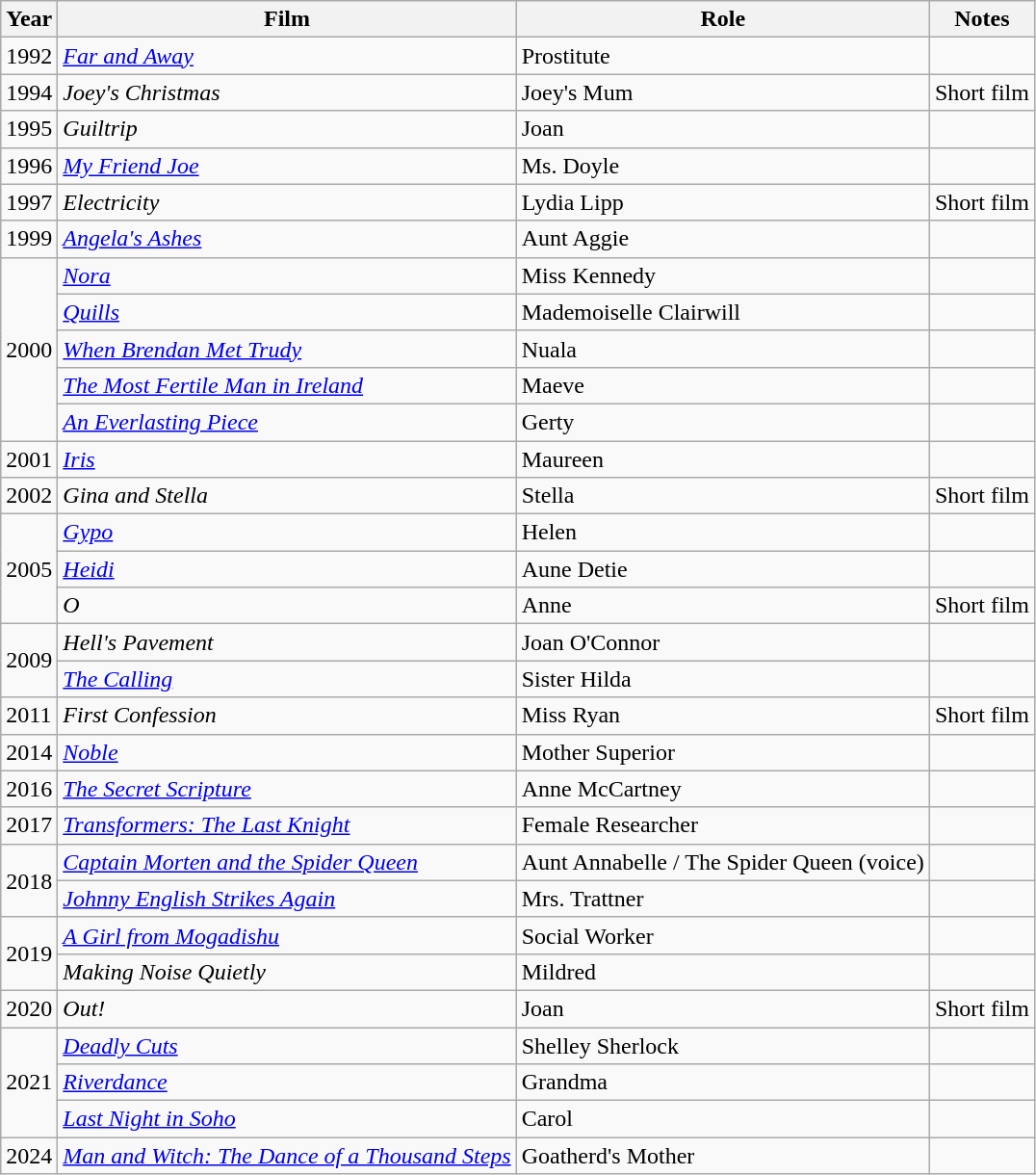<table class="wikitable sortable">
<tr>
<th>Year</th>
<th>Film</th>
<th>Role</th>
<th>Notes</th>
</tr>
<tr>
<td>1992</td>
<td><em><a href='#'>Far and Away</a></em></td>
<td>Prostitute</td>
<td></td>
</tr>
<tr>
<td>1994</td>
<td><em>Joey's Christmas</em></td>
<td>Joey's Mum</td>
<td>Short film</td>
</tr>
<tr>
<td>1995</td>
<td><em>Guiltrip</em></td>
<td>Joan</td>
<td></td>
</tr>
<tr>
<td>1996</td>
<td><em><a href='#'>My Friend Joe</a></em></td>
<td>Ms. Doyle</td>
<td></td>
</tr>
<tr>
<td>1997</td>
<td><em>Electricity</em></td>
<td>Lydia Lipp</td>
<td>Short film</td>
</tr>
<tr>
<td>1999</td>
<td><a href='#'><em>Angela's Ashes</em></a></td>
<td>Aunt Aggie</td>
<td></td>
</tr>
<tr>
<td rowspan="5">2000</td>
<td><a href='#'><em>Nora</em></a></td>
<td>Miss Kennedy</td>
<td></td>
</tr>
<tr>
<td><a href='#'><em>Quills</em></a></td>
<td>Mademoiselle Clairwill</td>
<td></td>
</tr>
<tr>
<td><em><a href='#'>When Brendan Met Trudy</a></em></td>
<td>Nuala</td>
<td></td>
</tr>
<tr>
<td><em><a href='#'>The Most Fertile Man in Ireland</a></em></td>
<td>Maeve</td>
<td></td>
</tr>
<tr>
<td><em><a href='#'>An Everlasting Piece</a></em></td>
<td>Gerty</td>
<td></td>
</tr>
<tr>
<td>2001</td>
<td><a href='#'><em>Iris</em></a></td>
<td>Maureen</td>
<td></td>
</tr>
<tr>
<td>2002</td>
<td><em>Gina and Stella</em></td>
<td>Stella</td>
<td>Short film</td>
</tr>
<tr>
<td rowspan="3">2005</td>
<td><a href='#'><em>Gypo</em></a></td>
<td>Helen</td>
<td></td>
</tr>
<tr>
<td><a href='#'><em>Heidi</em></a></td>
<td>Aune Detie</td>
<td></td>
</tr>
<tr>
<td><em>O</em></td>
<td>Anne</td>
<td>Short film</td>
</tr>
<tr>
<td rowspan="2">2009</td>
<td><em>Hell's Pavement</em></td>
<td>Joan O'Connor</td>
<td></td>
</tr>
<tr>
<td><a href='#'><em>The Calling</em></a></td>
<td>Sister Hilda</td>
<td></td>
</tr>
<tr>
<td>2011</td>
<td><em>First Confession</em></td>
<td>Miss Ryan</td>
<td>Short film</td>
</tr>
<tr>
<td>2014</td>
<td><a href='#'><em>Noble</em></a></td>
<td>Mother Superior</td>
<td></td>
</tr>
<tr>
<td>2016</td>
<td><a href='#'><em>The Secret Scripture</em></a></td>
<td>Anne McCartney</td>
<td></td>
</tr>
<tr>
<td>2017</td>
<td><em><a href='#'>Transformers: The Last Knight</a></em></td>
<td>Female Researcher</td>
<td></td>
</tr>
<tr>
<td rowspan="2">2018</td>
<td><em><a href='#'>Captain Morten and the Spider Queen</a></em></td>
<td>Aunt Annabelle / The Spider Queen (voice)</td>
<td></td>
</tr>
<tr>
<td><em><a href='#'>Johnny English Strikes Again</a></em></td>
<td>Mrs. Trattner</td>
<td></td>
</tr>
<tr>
<td rowspan="2">2019</td>
<td><em><a href='#'>A Girl from Mogadishu</a></em></td>
<td>Social Worker</td>
<td></td>
</tr>
<tr>
<td><em>Making Noise Quietly</em></td>
<td>Mildred</td>
<td></td>
</tr>
<tr>
<td>2020</td>
<td><em>Out!</em></td>
<td>Joan</td>
<td>Short film</td>
</tr>
<tr>
<td rowspan="3">2021</td>
<td><em><a href='#'>Deadly Cuts</a></em></td>
<td>Shelley Sherlock</td>
<td></td>
</tr>
<tr>
<td><a href='#'><em>Riverdance</em></a></td>
<td>Grandma</td>
<td></td>
</tr>
<tr>
<td><em><a href='#'>Last Night in Soho</a></em></td>
<td>Carol</td>
<td></td>
</tr>
<tr>
<td>2024</td>
<td><em><a href='#'>Man and Witch: The Dance of a Thousand Steps</a></em></td>
<td>Goatherd's Mother</td>
<td></td>
</tr>
</table>
